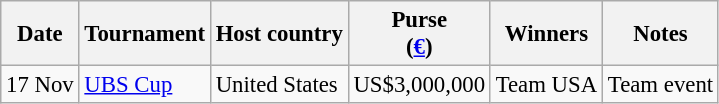<table class="wikitable" style="font-size:95%">
<tr>
<th>Date</th>
<th>Tournament</th>
<th>Host country</th>
<th>Purse<br>(<a href='#'>€</a>)</th>
<th>Winners</th>
<th>Notes</th>
</tr>
<tr>
<td>17 Nov</td>
<td><a href='#'>UBS Cup</a></td>
<td>United States</td>
<td align=right>US$3,000,000</td>
<td> Team USA</td>
<td>Team event</td>
</tr>
</table>
